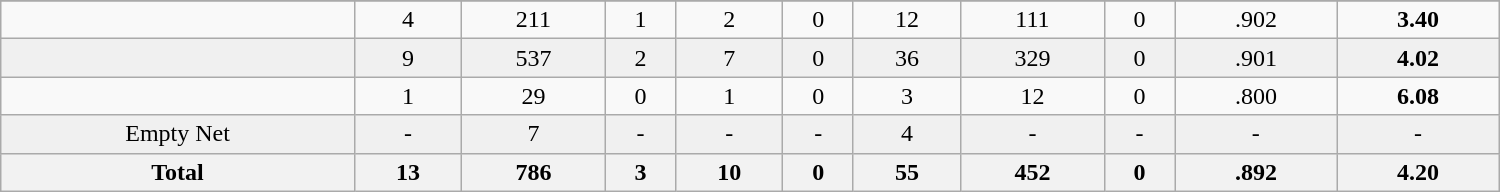<table class="wikitable sortable" width ="1000">
<tr align="center">
</tr>
<tr align="center" bgcolor="">
<td></td>
<td>4</td>
<td>211</td>
<td>1</td>
<td>2</td>
<td>0</td>
<td>12</td>
<td>111</td>
<td>0</td>
<td>.902</td>
<td><strong>3.40</strong></td>
</tr>
<tr align="center" bgcolor="f0f0f0">
<td></td>
<td>9</td>
<td>537</td>
<td>2</td>
<td>7</td>
<td>0</td>
<td>36</td>
<td>329</td>
<td>0</td>
<td>.901</td>
<td><strong>4.02</strong></td>
</tr>
<tr align="center" bgcolor="">
<td></td>
<td>1</td>
<td>29</td>
<td>0</td>
<td>1</td>
<td>0</td>
<td>3</td>
<td>12</td>
<td>0</td>
<td>.800</td>
<td><strong>6.08</strong></td>
</tr>
<tr align="center" bgcolor="f0f0f0">
<td>Empty Net</td>
<td>-</td>
<td>7</td>
<td>-</td>
<td>-</td>
<td>-</td>
<td>4</td>
<td>-</td>
<td>-</td>
<td>-</td>
<td>-</td>
</tr>
<tr>
<th>Total</th>
<th>13</th>
<th>786</th>
<th>3</th>
<th>10</th>
<th>0</th>
<th>55</th>
<th>452</th>
<th>0</th>
<th>.892</th>
<th>4.20</th>
</tr>
</table>
